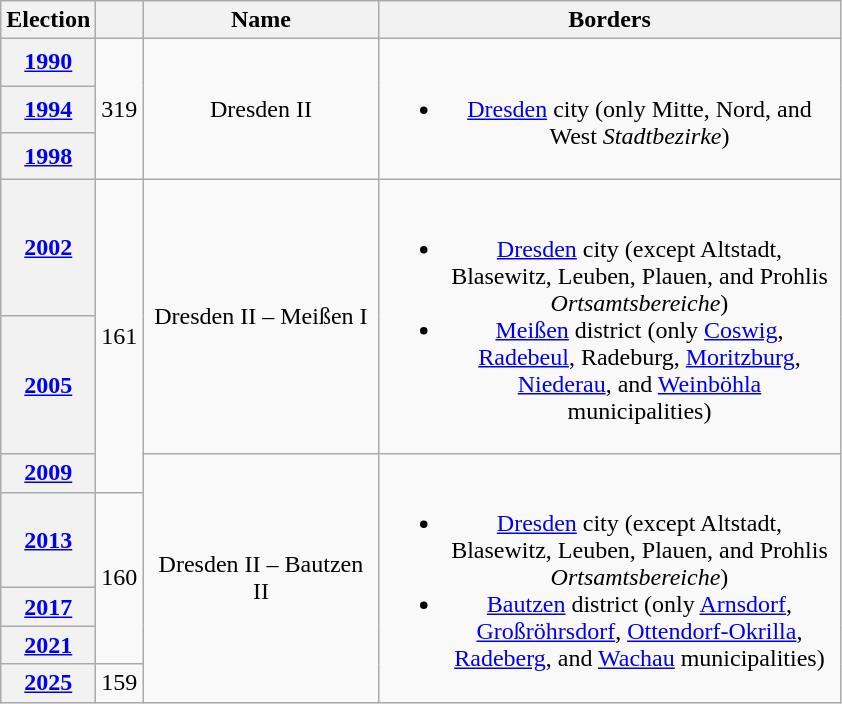<table class=wikitable style="text-align:center">
<tr>
<th>Election</th>
<th></th>
<th width=150px>Name</th>
<th width=300px>Borders</th>
</tr>
<tr>
<th><a href='#'>1990</a></th>
<td rowspan=3>319</td>
<td rowspan=3>Dresden II</td>
<td rowspan=3><br><ul><li><a href='#'>Dresden</a> city (only Mitte, Nord, and West <em>Stadtbezirke</em>)</li></ul></td>
</tr>
<tr>
<th><a href='#'>1994</a></th>
</tr>
<tr>
<th><a href='#'>1998</a></th>
</tr>
<tr>
<th><a href='#'>2002</a></th>
<td rowspan=3>161</td>
<td rowspan=2>Dresden II – Meißen I</td>
<td rowspan=2><br><ul><li><a href='#'>Dresden</a> city (except Altstadt, Blasewitz, Leuben, Plauen, and Prohlis <em>Ortsamtsbereiche</em>)</li><li><a href='#'>Meißen</a> district (only <a href='#'>Coswig</a>, <a href='#'>Radebeul</a>, Radeburg, <a href='#'>Moritzburg</a>, <a href='#'>Niederau</a>, and <a href='#'>Weinböhla</a> municipalities)</li></ul></td>
</tr>
<tr>
<th><a href='#'>2005</a></th>
</tr>
<tr>
<th><a href='#'>2009</a></th>
<td rowspan=5>Dresden II – Bautzen II</td>
<td rowspan=5><br><ul><li><a href='#'>Dresden</a> city (except Altstadt, Blasewitz, Leuben, Plauen, and Prohlis <em>Ortsamtsbereiche</em>)</li><li><a href='#'>Bautzen</a> district (only <a href='#'>Arnsdorf</a>, <a href='#'>Großröhrsdorf</a>, <a href='#'>Ottendorf-Okrilla</a>, <a href='#'>Radeberg</a>, and <a href='#'>Wachau</a> municipalities)</li></ul></td>
</tr>
<tr>
<th><a href='#'>2013</a></th>
<td rowspan=3>160</td>
</tr>
<tr>
<th><a href='#'>2017</a></th>
</tr>
<tr>
<th><a href='#'>2021</a></th>
</tr>
<tr>
<th><a href='#'>2025</a></th>
<td>159</td>
</tr>
</table>
